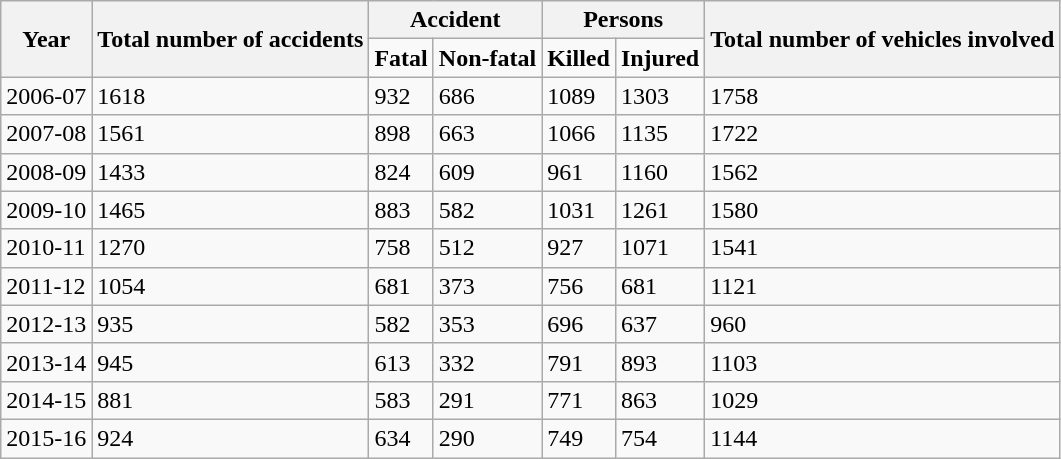<table class="wikitable">
<tr>
<th rowspan="2">Year</th>
<th rowspan="2">Total number of accidents</th>
<th colspan="2">Accident</th>
<th colspan="2">Persons</th>
<th rowspan="2">Total number of vehicles involved</th>
</tr>
<tr>
<td><strong>Fatal</strong></td>
<td><strong>Non-fatal</strong></td>
<td><strong>Killed</strong></td>
<td><strong>Injured</strong></td>
</tr>
<tr>
<td>2006-07</td>
<td>1618</td>
<td>932</td>
<td>686</td>
<td>1089</td>
<td>1303</td>
<td>1758</td>
</tr>
<tr>
<td>2007-08</td>
<td>1561</td>
<td>898</td>
<td>663</td>
<td>1066</td>
<td>1135</td>
<td>1722</td>
</tr>
<tr>
<td>2008-09</td>
<td>1433</td>
<td>824</td>
<td>609</td>
<td>961</td>
<td>1160</td>
<td>1562</td>
</tr>
<tr>
<td>2009-10</td>
<td>1465</td>
<td>883</td>
<td>582</td>
<td>1031</td>
<td>1261</td>
<td>1580</td>
</tr>
<tr>
<td>2010-11</td>
<td>1270</td>
<td>758</td>
<td>512</td>
<td>927</td>
<td>1071</td>
<td>1541</td>
</tr>
<tr>
<td>2011-12</td>
<td>1054</td>
<td>681</td>
<td>373</td>
<td>756</td>
<td>681</td>
<td>1121</td>
</tr>
<tr>
<td>2012-13</td>
<td>935</td>
<td>582</td>
<td>353</td>
<td>696</td>
<td>637</td>
<td>960</td>
</tr>
<tr>
<td>2013-14</td>
<td>945</td>
<td>613</td>
<td>332</td>
<td>791</td>
<td>893</td>
<td>1103</td>
</tr>
<tr>
<td>2014-15</td>
<td>881</td>
<td>583</td>
<td>291</td>
<td>771</td>
<td>863</td>
<td>1029</td>
</tr>
<tr>
<td>2015-16</td>
<td>924</td>
<td>634</td>
<td>290</td>
<td>749</td>
<td>754</td>
<td>1144</td>
</tr>
</table>
